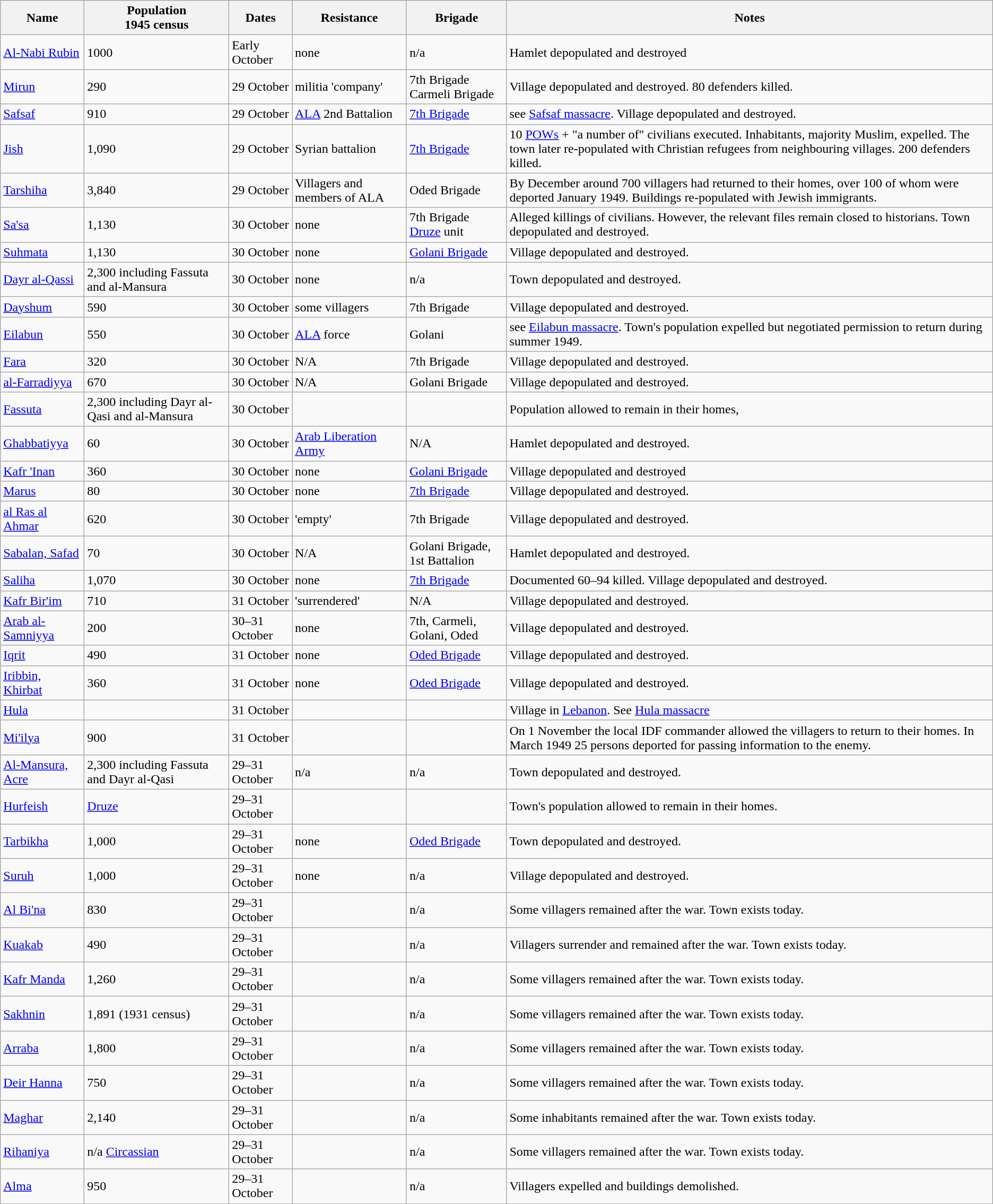<table class="wikitable">
<tr>
<th>Name</th>
<th>Population<br>1945 census</th>
<th>Dates</th>
<th>Resistance</th>
<th>Brigade</th>
<th>Notes</th>
</tr>
<tr>
<td><a href='#'>Al-Nabi Rubin</a></td>
<td>1000</td>
<td>Early October</td>
<td>none</td>
<td>n/a</td>
<td>Hamlet depopulated and destroyed</td>
</tr>
<tr>
<td><a href='#'>Mirun</a></td>
<td>290</td>
<td>29 October</td>
<td>militia 'company'</td>
<td>7th Brigade <br>Carmeli Brigade</td>
<td>Village depopulated and destroyed. 80 defenders killed.</td>
</tr>
<tr>
<td><a href='#'>Safsaf</a></td>
<td>910</td>
<td>29 October</td>
<td><a href='#'>ALA</a> 2nd Battalion</td>
<td><a href='#'>7th Brigade</a></td>
<td>see <a href='#'>Safsaf massacre</a>. Village depopulated and destroyed.</td>
</tr>
<tr>
<td><a href='#'>Jish</a></td>
<td>1,090</td>
<td>29 October</td>
<td>Syrian battalion</td>
<td><a href='#'>7th Brigade</a></td>
<td>10 <a href='#'>POWs</a> + "a number of" civilians executed. Inhabitants, majority Muslim, expelled. The town later re-populated with Christian refugees from neighbouring villages. 200 defenders killed.</td>
</tr>
<tr>
<td><a href='#'>Tarshiha</a></td>
<td>3,840</td>
<td>29 October</td>
<td>Villagers and members of ALA</td>
<td>Oded Brigade</td>
<td>By December around 700 villagers had returned to their homes, over 100 of whom were deported January 1949. Buildings re-populated with Jewish immigrants.</td>
</tr>
<tr>
<td><a href='#'>Sa'sa</a></td>
<td>1,130</td>
<td>30 October</td>
<td>none</td>
<td>7th Brigade<br> <a href='#'>Druze</a> unit</td>
<td>Alleged killings of civilians. However, the relevant files remain closed to historians. Town depopulated and destroyed.</td>
</tr>
<tr>
<td><a href='#'>Suhmata</a></td>
<td>1,130</td>
<td>30 October</td>
<td>none</td>
<td><a href='#'>Golani Brigade</a></td>
<td>Village depopulated and destroyed.</td>
</tr>
<tr>
<td><a href='#'>Dayr al-Qassi</a></td>
<td>2,300 including Fassuta and al-Mansura</td>
<td>30 October</td>
<td>none</td>
<td>n/a</td>
<td>Town depopulated and destroyed.</td>
</tr>
<tr>
<td><a href='#'>Dayshum</a></td>
<td>590</td>
<td>30 October</td>
<td>some villagers</td>
<td>7th Brigade</td>
<td>Village depopulated and destroyed.</td>
</tr>
<tr>
<td><a href='#'>Eilabun</a></td>
<td>550</td>
<td>30 October</td>
<td><a href='#'>ALA</a> force</td>
<td>Golani</td>
<td>see <a href='#'>Eilabun massacre</a>. Town's population expelled but negotiated permission to return during summer 1949.</td>
</tr>
<tr>
<td><a href='#'>Fara</a></td>
<td>320</td>
<td>30 October</td>
<td>N/A</td>
<td>7th Brigade</td>
<td>Village depopulated and destroyed.</td>
</tr>
<tr>
<td><a href='#'>al-Farradiyya</a></td>
<td>670</td>
<td>30 October</td>
<td>N/A</td>
<td>Golani Brigade</td>
<td>Village depopulated and destroyed.</td>
</tr>
<tr>
<td><a href='#'>Fassuta</a></td>
<td>2,300 including Dayr al-Qasi and al-Mansura</td>
<td>30 October</td>
<td></td>
<td></td>
<td>Population allowed to remain in their homes,</td>
</tr>
<tr>
<td><a href='#'>Ghabbatiyya</a></td>
<td>60</td>
<td>30 October</td>
<td><a href='#'>Arab Liberation Army</a></td>
<td>N/A</td>
<td>Hamlet depopulated and destroyed.</td>
</tr>
<tr>
<td><a href='#'>Kafr 'Inan</a></td>
<td>360</td>
<td>30 October</td>
<td>none</td>
<td><a href='#'>Golani Brigade</a></td>
<td>Village depopulated and destroyed</td>
</tr>
<tr>
<td><a href='#'>Marus</a></td>
<td>80</td>
<td>30 October</td>
<td>none</td>
<td><a href='#'>7th Brigade</a></td>
<td>Village depopulated and destroyed.</td>
</tr>
<tr>
<td><a href='#'>al Ras al Ahmar</a></td>
<td>620</td>
<td>30 October</td>
<td>'empty'</td>
<td>7th Brigade</td>
<td>Village depopulated and destroyed.</td>
</tr>
<tr>
<td><a href='#'>Sabalan, Safad</a></td>
<td>70</td>
<td>30 October</td>
<td>N/A</td>
<td>Golani Brigade, 1st Battalion</td>
<td>Hamlet depopulated and destroyed.</td>
</tr>
<tr>
<td><a href='#'>Saliha</a></td>
<td>1,070</td>
<td>30 October</td>
<td>none</td>
<td><a href='#'>7th Brigade</a></td>
<td>Documented 60–94 killed. Village depopulated and destroyed.</td>
</tr>
<tr>
<td><a href='#'>Kafr Bir'im</a></td>
<td>710</td>
<td>31 October</td>
<td>'surrendered'</td>
<td>N/A</td>
<td>Village depopulated and destroyed.</td>
</tr>
<tr>
<td><a href='#'>Arab al-Samniyya</a></td>
<td>200</td>
<td>30–31 October</td>
<td>none</td>
<td>7th, Carmeli, Golani, Oded</td>
<td>Village depopulated and destroyed.</td>
</tr>
<tr>
<td><a href='#'>Iqrit</a></td>
<td>490</td>
<td>31 October</td>
<td>none</td>
<td><a href='#'>Oded Brigade</a></td>
<td>Village depopulated and destroyed.</td>
</tr>
<tr>
<td><a href='#'>Iribbin, Khirbat</a></td>
<td>360</td>
<td>31 October</td>
<td>none</td>
<td><a href='#'>Oded Brigade</a></td>
<td>Village depopulated and destroyed.</td>
</tr>
<tr>
<td><a href='#'>Hula</a></td>
<td></td>
<td>31 October</td>
<td></td>
<td></td>
<td>Village in <a href='#'>Lebanon</a>. See <a href='#'>Hula massacre</a></td>
</tr>
<tr>
<td><a href='#'>Mi'ilya</a></td>
<td>900</td>
<td>31 October</td>
<td></td>
<td></td>
<td>On 1 November the local IDF commander allowed the villagers to return to their homes. In March 1949 25 persons deported for passing information to the enemy.</td>
</tr>
<tr>
<td><a href='#'>Al-Mansura, Acre</a></td>
<td>2,300 including Fassuta and Dayr al-Qasi</td>
<td>29–31 October</td>
<td>n/a</td>
<td>n/a</td>
<td>Town depopulated and destroyed.</td>
</tr>
<tr>
<td><a href='#'>Hurfeish</a></td>
<td><a href='#'>Druze</a></td>
<td>29–31 October</td>
<td></td>
<td></td>
<td>Town's population allowed to remain in their homes.</td>
</tr>
<tr>
<td><a href='#'>Tarbikha</a></td>
<td>1,000</td>
<td>29–31 October</td>
<td>none</td>
<td><a href='#'>Oded Brigade</a></td>
<td>Town depopulated and destroyed.</td>
</tr>
<tr>
<td><a href='#'>Suruh</a></td>
<td>1,000</td>
<td>29–31 October</td>
<td>none</td>
<td>n/a</td>
<td>Village depopulated and destroyed.</td>
</tr>
<tr>
<td><a href='#'>Al Bi'na</a></td>
<td>830</td>
<td>29–31 October</td>
<td></td>
<td>n/a</td>
<td>Some villagers remained after the war. Town exists today.</td>
</tr>
<tr>
<td><a href='#'>Kuakab</a></td>
<td>490</td>
<td>29–31 October</td>
<td></td>
<td>n/a</td>
<td>Villagers surrender and remained after the war. Town exists today.</td>
</tr>
<tr>
<td><a href='#'>Kafr Manda</a></td>
<td>1,260</td>
<td>29–31 October</td>
<td></td>
<td>n/a</td>
<td>Some villagers remained after the war. Town exists today.</td>
</tr>
<tr>
<td><a href='#'>Sakhnin</a></td>
<td>1,891 (1931 census)</td>
<td>29–31 October</td>
<td></td>
<td>n/a</td>
<td>Some villagers remained after the war. Town exists today.</td>
</tr>
<tr>
<td><a href='#'>Arraba</a></td>
<td>1,800</td>
<td>29–31 October</td>
<td></td>
<td>n/a</td>
<td>Some villagers remained after the war. Town exists today.</td>
</tr>
<tr>
<td><a href='#'>Deir Hanna</a></td>
<td>750</td>
<td>29–31 October</td>
<td></td>
<td>n/a</td>
<td>Some villagers remained after the war. Town exists today.</td>
</tr>
<tr>
<td><a href='#'>Maghar</a></td>
<td>2,140</td>
<td>29–31 October</td>
<td></td>
<td>n/a</td>
<td>Some inhabitants remained after the war. Town exists today.</td>
</tr>
<tr>
<td><a href='#'>Rihaniya</a></td>
<td>n/a <a href='#'>Circassian</a></td>
<td>29–31 October</td>
<td></td>
<td>n/a</td>
<td>Some villagers remained after the war. Town exists today.</td>
</tr>
<tr>
<td><a href='#'>Alma</a></td>
<td>950</td>
<td>29–31 October</td>
<td></td>
<td>n/a</td>
<td>Villagers expelled and buildings demolished.</td>
</tr>
<tr>
</tr>
</table>
